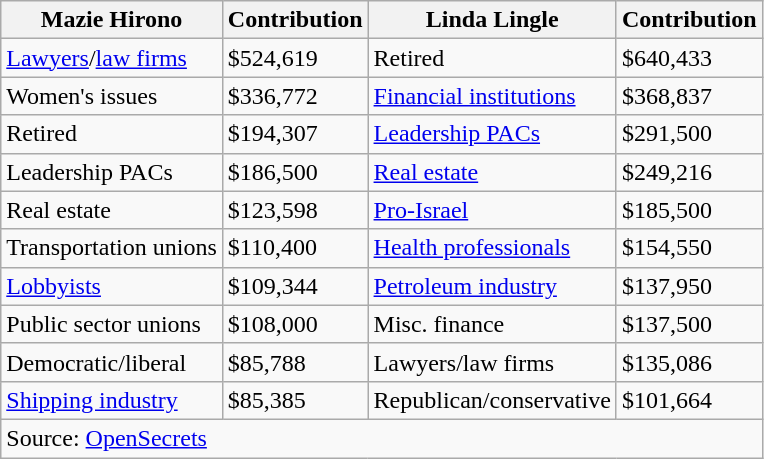<table class="wikitable sortable">
<tr>
<th>Mazie Hirono</th>
<th>Contribution</th>
<th>Linda Lingle</th>
<th>Contribution</th>
</tr>
<tr>
<td><a href='#'>Lawyers</a>/<a href='#'>law firms</a></td>
<td>$524,619</td>
<td>Retired</td>
<td>$640,433</td>
</tr>
<tr>
<td>Women's issues</td>
<td>$336,772</td>
<td><a href='#'>Financial institutions</a></td>
<td>$368,837</td>
</tr>
<tr>
<td>Retired</td>
<td>$194,307</td>
<td><a href='#'>Leadership PACs</a></td>
<td>$291,500</td>
</tr>
<tr>
<td>Leadership PACs</td>
<td>$186,500</td>
<td><a href='#'>Real estate</a></td>
<td>$249,216</td>
</tr>
<tr>
<td>Real estate</td>
<td>$123,598</td>
<td><a href='#'>Pro-Israel</a></td>
<td>$185,500</td>
</tr>
<tr>
<td>Transportation unions</td>
<td>$110,400</td>
<td><a href='#'>Health professionals</a></td>
<td>$154,550</td>
</tr>
<tr>
<td><a href='#'>Lobbyists</a></td>
<td>$109,344</td>
<td><a href='#'>Petroleum industry</a></td>
<td>$137,950</td>
</tr>
<tr>
<td>Public sector unions</td>
<td>$108,000</td>
<td>Misc. finance</td>
<td>$137,500</td>
</tr>
<tr>
<td>Democratic/liberal</td>
<td>$85,788</td>
<td>Lawyers/law firms</td>
<td>$135,086</td>
</tr>
<tr>
<td><a href='#'>Shipping industry</a></td>
<td>$85,385</td>
<td>Republican/conservative</td>
<td>$101,664</td>
</tr>
<tr>
<td colspan=5>Source: <a href='#'>OpenSecrets</a></td>
</tr>
</table>
